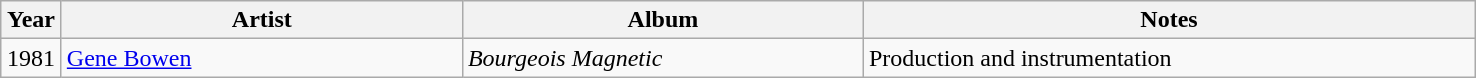<table class="wikitable">
<tr>
<th width="33">Year</th>
<th width="260">Artist</th>
<th width="260">Album</th>
<th width="400">Notes</th>
</tr>
<tr>
<td align="center">1981</td>
<td align="left"><a href='#'>Gene Bowen</a></td>
<td><em>Bourgeois Magnetic</em></td>
<td>Production and instrumentation</td>
</tr>
</table>
